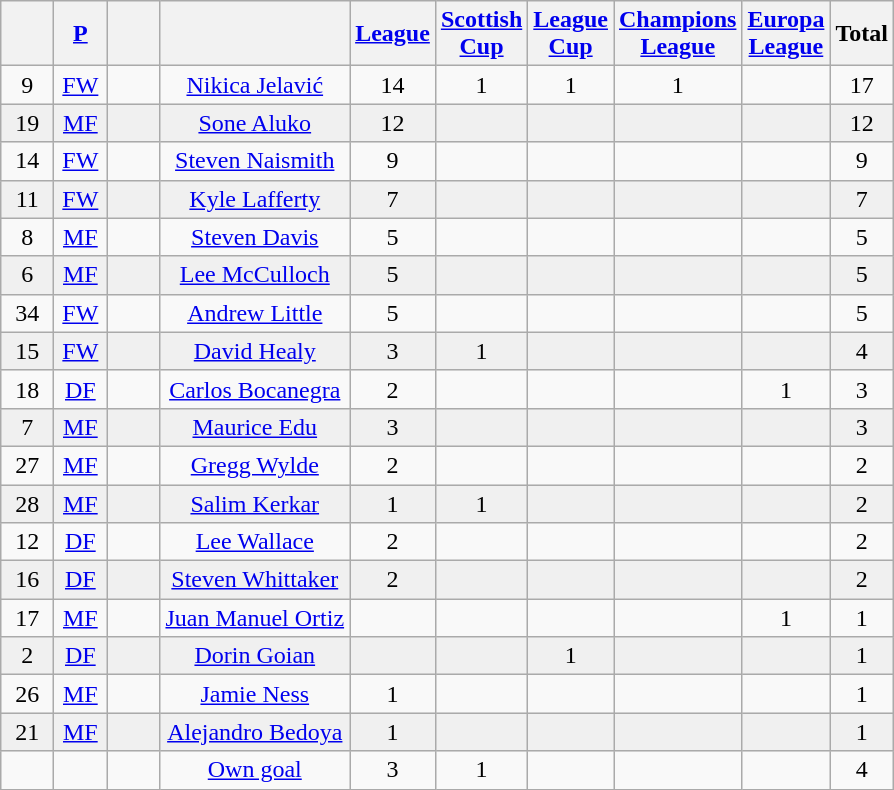<table class="wikitable sortable" style="text-align: center;">
<tr>
<th width=28><br></th>
<th width=28><a href='#'>P</a><br></th>
<th width=28><br></th>
<th><br></th>
<th><a href='#'>League</a><br></th>
<th><a href='#'>Scottish<br>Cup</a><br></th>
<th><a href='#'>League<br>Cup</a><br></th>
<th><a href='#'>Champions<br>League</a><br></th>
<th><a href='#'>Europa<br>League</a><br></th>
<th>Total</th>
</tr>
<tr>
<td>9</td>
<td><a href='#'>FW</a></td>
<td></td>
<td><a href='#'>Nikica Jelavić</a></td>
<td>14</td>
<td>1</td>
<td>1</td>
<td>1</td>
<td></td>
<td>17</td>
</tr>
<tr bgcolor = "#F0F0F0">
<td>19</td>
<td><a href='#'>MF</a></td>
<td></td>
<td><a href='#'>Sone Aluko</a></td>
<td>12</td>
<td></td>
<td></td>
<td></td>
<td></td>
<td>12</td>
</tr>
<tr>
<td>14</td>
<td><a href='#'>FW</a></td>
<td></td>
<td><a href='#'>Steven Naismith</a></td>
<td>9</td>
<td></td>
<td></td>
<td></td>
<td></td>
<td>9</td>
</tr>
<tr bgcolor = "#F0F0F0">
<td>11</td>
<td><a href='#'>FW</a></td>
<td></td>
<td><a href='#'>Kyle Lafferty</a></td>
<td>7</td>
<td></td>
<td></td>
<td></td>
<td></td>
<td>7</td>
</tr>
<tr>
<td>8</td>
<td><a href='#'>MF</a></td>
<td></td>
<td><a href='#'>Steven Davis</a></td>
<td>5</td>
<td></td>
<td></td>
<td></td>
<td></td>
<td>5</td>
</tr>
<tr bgcolor = "#F0F0F0">
<td>6</td>
<td><a href='#'>MF</a></td>
<td></td>
<td><a href='#'>Lee McCulloch</a></td>
<td>5</td>
<td></td>
<td></td>
<td></td>
<td></td>
<td>5</td>
</tr>
<tr>
<td>34</td>
<td><a href='#'>FW</a></td>
<td></td>
<td><a href='#'>Andrew Little</a></td>
<td>5</td>
<td></td>
<td></td>
<td></td>
<td></td>
<td>5</td>
</tr>
<tr bgcolor = "#F0F0F0">
<td>15</td>
<td><a href='#'>FW</a></td>
<td></td>
<td><a href='#'>David Healy</a></td>
<td>3</td>
<td>1</td>
<td></td>
<td></td>
<td></td>
<td>4</td>
</tr>
<tr>
<td>18</td>
<td><a href='#'>DF</a></td>
<td></td>
<td><a href='#'>Carlos Bocanegra</a></td>
<td>2</td>
<td></td>
<td></td>
<td></td>
<td>1</td>
<td>3</td>
</tr>
<tr bgcolor = "#F0F0F0">
<td>7</td>
<td><a href='#'>MF</a></td>
<td></td>
<td><a href='#'>Maurice Edu</a></td>
<td>3</td>
<td></td>
<td></td>
<td></td>
<td></td>
<td>3</td>
</tr>
<tr>
<td>27</td>
<td><a href='#'>MF</a></td>
<td></td>
<td><a href='#'>Gregg Wylde</a></td>
<td>2</td>
<td></td>
<td></td>
<td></td>
<td></td>
<td>2</td>
</tr>
<tr bgcolor = "#F0F0F0">
<td>28</td>
<td><a href='#'>MF</a></td>
<td></td>
<td><a href='#'>Salim Kerkar</a></td>
<td>1</td>
<td>1</td>
<td></td>
<td></td>
<td></td>
<td>2</td>
</tr>
<tr>
<td>12</td>
<td><a href='#'>DF</a></td>
<td></td>
<td><a href='#'>Lee Wallace</a></td>
<td>2</td>
<td></td>
<td></td>
<td></td>
<td></td>
<td>2</td>
</tr>
<tr bgcolor = "#F0F0F0">
<td>16</td>
<td><a href='#'>DF</a></td>
<td></td>
<td><a href='#'>Steven Whittaker</a></td>
<td>2</td>
<td></td>
<td></td>
<td></td>
<td></td>
<td>2</td>
</tr>
<tr>
<td>17</td>
<td><a href='#'>MF</a></td>
<td></td>
<td><a href='#'>Juan Manuel Ortiz</a></td>
<td></td>
<td></td>
<td></td>
<td></td>
<td>1</td>
<td>1</td>
</tr>
<tr bgcolor = "#F0F0F0">
<td>2</td>
<td><a href='#'>DF</a></td>
<td></td>
<td><a href='#'>Dorin Goian</a></td>
<td></td>
<td></td>
<td>1</td>
<td></td>
<td></td>
<td>1</td>
</tr>
<tr>
<td>26</td>
<td><a href='#'>MF</a></td>
<td></td>
<td><a href='#'>Jamie Ness</a></td>
<td>1</td>
<td></td>
<td></td>
<td></td>
<td></td>
<td>1</td>
</tr>
<tr bgcolor = "#F0F0F0">
<td>21</td>
<td><a href='#'>MF</a></td>
<td></td>
<td><a href='#'>Alejandro Bedoya</a></td>
<td>1</td>
<td></td>
<td></td>
<td></td>
<td></td>
<td>1</td>
</tr>
<tr>
<td></td>
<td></td>
<td></td>
<td><a href='#'>Own goal</a></td>
<td>3</td>
<td>1</td>
<td></td>
<td></td>
<td></td>
<td>4</td>
</tr>
</table>
